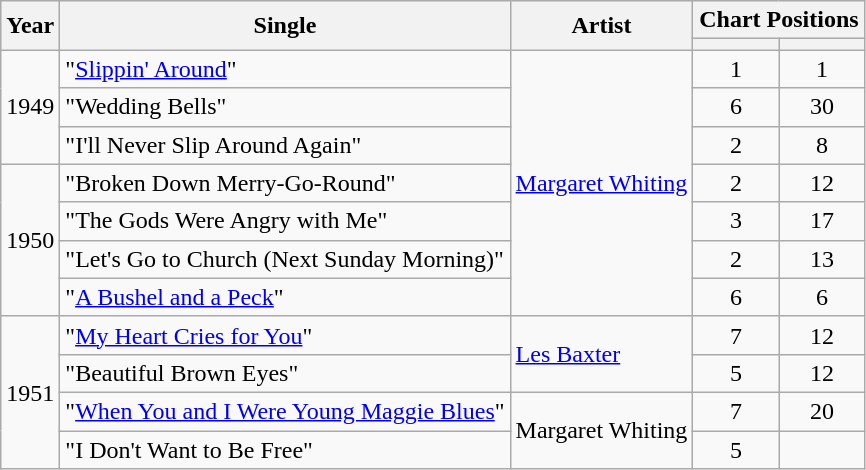<table class="wikitable">
<tr>
<th rowspan=2>Year</th>
<th rowspan=2>Single</th>
<th rowspan=2>Artist</th>
<th colspan=2>Chart Positions</th>
</tr>
<tr>
<th width="50"></th>
<th width="50"></th>
</tr>
<tr>
<td rowspan=3>1949</td>
<td>"<a href='#'>Slippin' Around</a>"</td>
<td rowspan=7><a href='#'>Margaret Whiting</a></td>
<td align="center">1</td>
<td align="center">1</td>
</tr>
<tr>
<td>"Wedding Bells"</td>
<td align="center">6</td>
<td align="center">30</td>
</tr>
<tr>
<td>"I'll Never Slip Around Again"</td>
<td align="center">2</td>
<td align="center">8</td>
</tr>
<tr>
<td rowspan=4>1950</td>
<td>"Broken Down Merry-Go-Round"</td>
<td align="center">2</td>
<td align="center">12</td>
</tr>
<tr>
<td>"The Gods Were Angry with Me"</td>
<td align="center">3</td>
<td align="center">17</td>
</tr>
<tr>
<td>"Let's Go to Church (Next Sunday Morning)"</td>
<td align="center">2</td>
<td align="center">13</td>
</tr>
<tr>
<td>"<a href='#'>A Bushel and a Peck</a>"</td>
<td align="center">6</td>
<td align="center">6</td>
</tr>
<tr>
<td rowspan=4>1951</td>
<td>"<a href='#'>My Heart Cries for You</a>"</td>
<td rowspan=2><a href='#'>Les Baxter</a></td>
<td align="center">7</td>
<td align="center">12</td>
</tr>
<tr>
<td>"Beautiful Brown Eyes"</td>
<td align="center">5</td>
<td align="center">12</td>
</tr>
<tr>
<td>"<a href='#'>When You and I Were Young Maggie Blues</a>"</td>
<td rowspan=2>Margaret Whiting</td>
<td align="center">7</td>
<td align="center">20</td>
</tr>
<tr>
<td>"I Don't Want to Be Free"</td>
<td align="center">5</td>
<td></td>
</tr>
</table>
